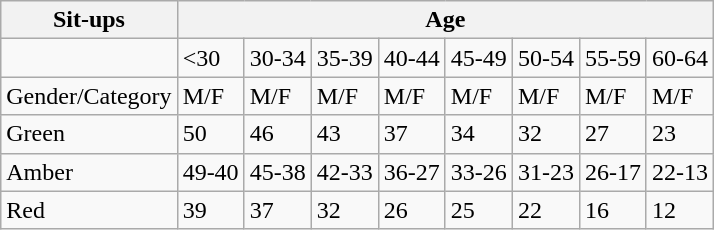<table class="wikitable">
<tr>
<th>Sit-ups</th>
<th colspan="8">Age</th>
</tr>
<tr>
<td></td>
<td><30</td>
<td>30-34</td>
<td>35-39</td>
<td>40-44</td>
<td>45-49</td>
<td>50-54</td>
<td>55-59</td>
<td>60-64</td>
</tr>
<tr>
<td>Gender/Category</td>
<td>M/F</td>
<td>M/F</td>
<td>M/F</td>
<td>M/F</td>
<td>M/F</td>
<td>M/F</td>
<td>M/F</td>
<td>M/F</td>
</tr>
<tr>
<td>Green</td>
<td>50</td>
<td>46</td>
<td>43</td>
<td>37</td>
<td>34</td>
<td>32</td>
<td>27</td>
<td>23</td>
</tr>
<tr>
<td>Amber</td>
<td>49-40</td>
<td>45-38</td>
<td>42-33</td>
<td>36-27</td>
<td>33-26</td>
<td>31-23</td>
<td>26-17</td>
<td>22-13</td>
</tr>
<tr>
<td>Red</td>
<td>39</td>
<td>37</td>
<td>32</td>
<td>26</td>
<td>25</td>
<td>22</td>
<td>16</td>
<td>12</td>
</tr>
</table>
